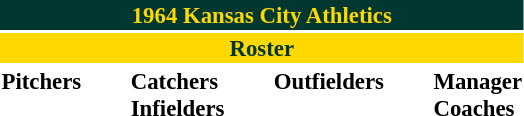<table class="toccolours" style="font-size: 95%;">
<tr>
<th colspan="10" style="background-color: #003831; color: #FFD800; text-align: center;">1964 Kansas City Athletics</th>
</tr>
<tr>
<td colspan="10" style="background-color: #FFD800; color: #003831; text-align: center;"><strong>Roster</strong></td>
</tr>
<tr>
<td valign="top"><strong>Pitchers</strong><br>
















</td>
<td width="25px"></td>
<td valign="top"><strong>Catchers</strong><br>



<strong>Infielders</strong>







</td>
<td width="25px"></td>
<td valign="top"><strong>Outfielders</strong><br>








</td>
<td width="25px"></td>
<td valign="top"><strong>Manager</strong><br>

<strong>Coaches</strong>





</td>
</tr>
</table>
